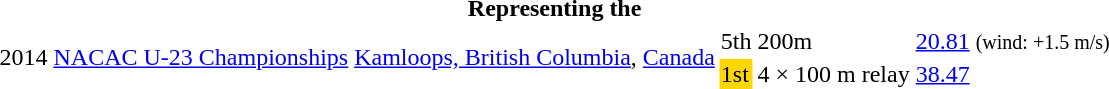<table>
<tr>
<th colspan="6">Representing the </th>
</tr>
<tr>
<td rowspan=2>2014</td>
<td rowspan=2><a href='#'>NACAC U-23 Championships</a></td>
<td rowspan=2><a href='#'>Kamloops, British Columbia</a>, <a href='#'>Canada</a></td>
<td>5th</td>
<td>200m</td>
<td><a href='#'>20.81</a> <small>(wind: +1.5 m/s)</small></td>
</tr>
<tr>
<td bgcolor=gold>1st</td>
<td>4 × 100 m relay</td>
<td><a href='#'>38.47</a></td>
</tr>
</table>
